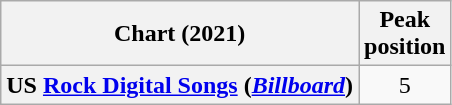<table class="wikitable plainrowheaders">
<tr>
<th>Chart (2021)</th>
<th>Peak<br>position</th>
</tr>
<tr>
<th scope="row">US <a href='#'>Rock Digital Songs</a> (<a href='#'><em>Billboard</em></a>)</th>
<td style="text-align:center;">5</td>
</tr>
</table>
